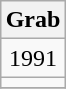<table class="wikitable" style="margin: 0.5em auto; text-align: center;">
<tr>
<th colspan="1">Grab</th>
</tr>
<tr>
<td>1991</td>
</tr>
<tr>
<td></td>
</tr>
<tr>
</tr>
</table>
